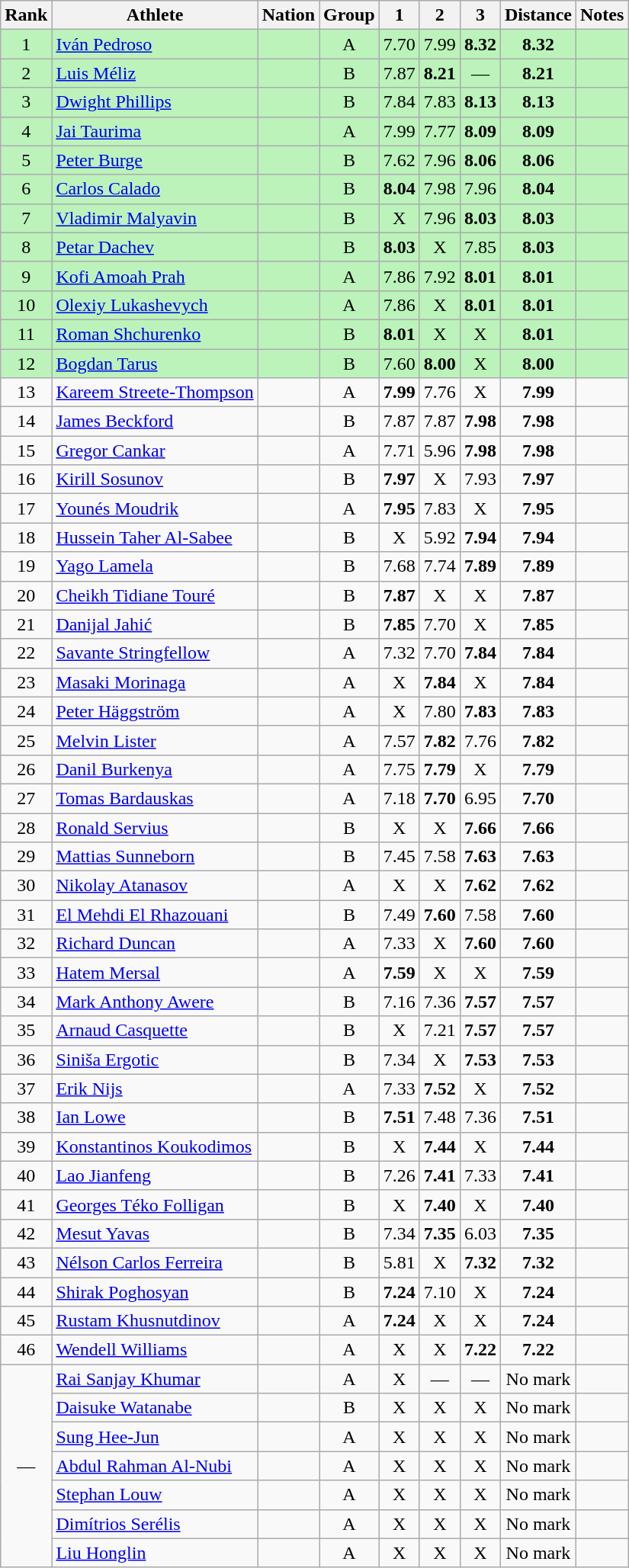<table class="wikitable sortable" style="text-align:center">
<tr>
<th>Rank</th>
<th>Athlete</th>
<th>Nation</th>
<th>Group</th>
<th>1</th>
<th>2</th>
<th>3</th>
<th>Distance</th>
<th>Notes</th>
</tr>
<tr bgcolor = "bbf3bb">
<td>1</td>
<td align="left"><a href='#'>Iván Pedroso</a></td>
<td align="left"></td>
<td>A</td>
<td>7.70</td>
<td>7.99</td>
<td><strong>8.32</strong></td>
<td><strong>8.32</strong></td>
<td></td>
</tr>
<tr bgcolor = "bbf3bb">
<td>2</td>
<td align="left"><a href='#'>Luis Méliz</a></td>
<td align="left"></td>
<td>B</td>
<td>7.87</td>
<td><strong>8.21</strong></td>
<td data-sort-value="1.00">—</td>
<td><strong>8.21</strong></td>
<td></td>
</tr>
<tr bgcolor = "bbf3bb">
<td>3</td>
<td align="left"><a href='#'>Dwight Phillips</a></td>
<td align="left"></td>
<td>B</td>
<td>7.84</td>
<td>7.83</td>
<td><strong>8.13</strong></td>
<td><strong>8.13</strong></td>
<td></td>
</tr>
<tr bgcolor = "bbf3bb">
<td>4</td>
<td align="left"><a href='#'>Jai Taurima</a></td>
<td align="left"></td>
<td>A</td>
<td>7.99</td>
<td>7.77</td>
<td><strong>8.09</strong></td>
<td><strong>8.09</strong></td>
<td></td>
</tr>
<tr bgcolor = "bbf3bb">
<td>5</td>
<td align="left"><a href='#'>Peter Burge</a></td>
<td align="left"></td>
<td>B</td>
<td>7.62</td>
<td>7.96</td>
<td><strong>8.06</strong></td>
<td><strong>8.06</strong></td>
<td></td>
</tr>
<tr bgcolor = "bbf3bb" align="center">
<td>6</td>
<td align="left"><a href='#'>Carlos Calado</a></td>
<td align="left"></td>
<td>B</td>
<td><strong>8.04</strong></td>
<td>7.98</td>
<td>7.96</td>
<td><strong>8.04</strong></td>
<td></td>
</tr>
<tr bgcolor = "bbf3bb" align="center">
<td>7</td>
<td align="left"><a href='#'>Vladimir Malyavin</a></td>
<td align="left"></td>
<td>B</td>
<td data-sort-value=1.00>X</td>
<td>7.96</td>
<td><strong>8.03</strong></td>
<td><strong>8.03</strong></td>
<td></td>
</tr>
<tr bgcolor = "bbf3bb" align="center">
<td>8</td>
<td align="left"><a href='#'>Petar Dachev</a></td>
<td align="left"></td>
<td>B</td>
<td><strong>8.03</strong></td>
<td data-sort-value="1.00">X</td>
<td>7.85</td>
<td><strong>8.03</strong></td>
<td></td>
</tr>
<tr bgcolor = "bbf3bb" align="center">
<td>9</td>
<td align="left"><a href='#'>Kofi Amoah Prah</a></td>
<td align="left"></td>
<td>A</td>
<td>7.86</td>
<td>7.92</td>
<td><strong>8.01</strong></td>
<td><strong>8.01</strong></td>
<td></td>
</tr>
<tr bgcolor = "bbf3bb" align="center">
<td>10</td>
<td align="left"><a href='#'>Olexiy Lukashevych</a></td>
<td align="left"></td>
<td>A</td>
<td>7.86</td>
<td data-sort-value=1.00>X</td>
<td><strong>8.01</strong></td>
<td><strong>8.01</strong></td>
<td></td>
</tr>
<tr bgcolor = "bbf3bb" align="center">
<td>11</td>
<td align="left"><a href='#'>Roman Shchurenko</a></td>
<td align="left"></td>
<td>B</td>
<td><strong>8.01</strong></td>
<td data-sort-value="1.00">X</td>
<td data-sort-value=1.00>X</td>
<td><strong>8.01</strong></td>
<td></td>
</tr>
<tr bgcolor = "bbf3bb" align="center">
<td>12</td>
<td align="left"><a href='#'>Bogdan Tarus</a></td>
<td align="left"></td>
<td>B</td>
<td>7.60</td>
<td><strong>8.00</strong></td>
<td data-sort-value="1.00">X</td>
<td><strong>8.00</strong></td>
<td></td>
</tr>
<tr align="center">
<td>13</td>
<td align="left"><a href='#'>Kareem Streete-Thompson</a></td>
<td align="left"></td>
<td>A</td>
<td><strong>7.99</strong></td>
<td>7.76</td>
<td data-sort-value=1.00>X</td>
<td><strong>7.99</strong></td>
<td></td>
</tr>
<tr align="center">
<td>14</td>
<td align="left"><a href='#'>James Beckford</a></td>
<td align="left"></td>
<td>B</td>
<td>7.87</td>
<td>7.87</td>
<td><strong>7.98</strong></td>
<td><strong>7.98</strong></td>
<td></td>
</tr>
<tr align="center">
<td>15</td>
<td align="left"><a href='#'>Gregor Cankar</a></td>
<td align="left"></td>
<td>A</td>
<td>7.71</td>
<td>5.96</td>
<td><strong>7.98</strong></td>
<td><strong>7.98</strong></td>
<td></td>
</tr>
<tr align="center">
<td>16</td>
<td align="left"><a href='#'>Kirill Sosunov</a></td>
<td align="left"></td>
<td>B</td>
<td><strong>7.97</strong></td>
<td data-sort-value="1.00">X</td>
<td>7.93</td>
<td><strong>7.97</strong></td>
<td></td>
</tr>
<tr align="center">
<td>17</td>
<td align="left"><a href='#'>Younés Moudrik</a></td>
<td align="left"></td>
<td>A</td>
<td><strong>7.95</strong></td>
<td>7.83</td>
<td data-sort-value=1.00>X</td>
<td><strong>7.95</strong></td>
<td></td>
</tr>
<tr align="center">
<td>18</td>
<td align="left"><a href='#'>Hussein Taher Al-Sabee</a></td>
<td align="left"></td>
<td>B</td>
<td data-sort-value=1.00>X</td>
<td>5.92</td>
<td><strong>7.94</strong></td>
<td><strong>7.94</strong></td>
<td></td>
</tr>
<tr align="center">
<td>19</td>
<td align="left"><a href='#'>Yago Lamela</a></td>
<td align="left"></td>
<td>B</td>
<td>7.68</td>
<td>7.74</td>
<td><strong>7.89</strong></td>
<td><strong>7.89</strong></td>
<td></td>
</tr>
<tr align="center">
<td>20</td>
<td align="left"><a href='#'>Cheikh Tidiane Touré</a></td>
<td align="left"></td>
<td>B</td>
<td><strong>7.87</strong></td>
<td data-sort-value="1.00">X</td>
<td data-sort-value=1.00>X</td>
<td><strong>7.87</strong></td>
<td></td>
</tr>
<tr align="center">
<td>21</td>
<td align="left"><a href='#'>Danijal Jahić</a></td>
<td align="left"></td>
<td>B</td>
<td><strong>7.85</strong></td>
<td>7.70</td>
<td data-sort-value=1.00>X</td>
<td><strong>7.85</strong></td>
<td></td>
</tr>
<tr align="center">
<td>22</td>
<td align="left"><a href='#'>Savante Stringfellow</a></td>
<td align="left"></td>
<td>A</td>
<td>7.32</td>
<td>7.70</td>
<td><strong>7.84</strong></td>
<td><strong>7.84</strong></td>
<td></td>
</tr>
<tr align="center">
<td>23</td>
<td align="left"><a href='#'>Masaki Morinaga</a></td>
<td align="left"></td>
<td>A</td>
<td data-sort-value=1.00>X</td>
<td><strong>7.84</strong></td>
<td data-sort-value="1.00">X</td>
<td><strong>7.84</strong></td>
<td></td>
</tr>
<tr align="center">
<td>24</td>
<td align="left"><a href='#'>Peter Häggström</a></td>
<td align="left"></td>
<td>A</td>
<td data-sort-value=1.00>X</td>
<td>7.80</td>
<td><strong>7.83</strong></td>
<td><strong>7.83</strong></td>
<td></td>
</tr>
<tr align="center">
<td>25</td>
<td align="left"><a href='#'>Melvin Lister</a></td>
<td align="left"></td>
<td>A</td>
<td>7.57</td>
<td><strong>7.82</strong></td>
<td>7.76</td>
<td><strong>7.82</strong></td>
<td></td>
</tr>
<tr align="center">
<td>26</td>
<td align="left"><a href='#'>Danil Burkenya</a></td>
<td align="left"></td>
<td>A</td>
<td>7.75</td>
<td><strong>7.79</strong></td>
<td data-sort-value="1.00">X</td>
<td><strong>7.79</strong></td>
<td></td>
</tr>
<tr align="center">
<td>27</td>
<td align="left"><a href='#'>Tomas Bardauskas</a></td>
<td align="left"></td>
<td>A</td>
<td>7.18</td>
<td><strong>7.70</strong></td>
<td>6.95</td>
<td><strong>7.70</strong></td>
<td></td>
</tr>
<tr align="center">
<td>28</td>
<td align="left"><a href='#'>Ronald Servius</a></td>
<td align="left"></td>
<td>B</td>
<td data-sort-value=1.00>X</td>
<td data-sort-value=1.00>X</td>
<td><strong>7.66</strong></td>
<td><strong>7.66</strong></td>
<td></td>
</tr>
<tr align="center">
<td>29</td>
<td align="left"><a href='#'>Mattias Sunneborn</a></td>
<td align="left"></td>
<td>B</td>
<td>7.45</td>
<td>7.58</td>
<td><strong>7.63</strong></td>
<td><strong>7.63</strong></td>
<td></td>
</tr>
<tr align="center">
<td>30</td>
<td align="left"><a href='#'>Nikolay Atanasov</a></td>
<td align="left"></td>
<td>A</td>
<td data-sort-value=1.00>X</td>
<td data-sort-value=1.00>X</td>
<td><strong>7.62</strong></td>
<td><strong>7.62</strong></td>
<td></td>
</tr>
<tr align="center">
<td>31</td>
<td align="left"><a href='#'>El Mehdi El Rhazouani</a></td>
<td align="left"></td>
<td>B</td>
<td>7.49</td>
<td><strong>7.60</strong></td>
<td>7.58</td>
<td><strong>7.60</strong></td>
<td></td>
</tr>
<tr align="center">
<td>32</td>
<td align="left"><a href='#'>Richard Duncan</a></td>
<td align="left"></td>
<td>A</td>
<td>7.33</td>
<td data-sort-value=1.00>X</td>
<td><strong>7.60</strong></td>
<td><strong>7.60</strong></td>
<td></td>
</tr>
<tr align="center">
<td>33</td>
<td align="left"><a href='#'>Hatem Mersal</a></td>
<td align="left"></td>
<td>A</td>
<td><strong>7.59</strong></td>
<td data-sort-value="1.00">X</td>
<td data-sort-value=1.00>X</td>
<td><strong>7.59</strong></td>
<td></td>
</tr>
<tr align="center">
<td>34</td>
<td align="left"><a href='#'>Mark Anthony Awere</a></td>
<td align="left"></td>
<td>B</td>
<td>7.16</td>
<td>7.36</td>
<td><strong>7.57</strong></td>
<td><strong>7.57</strong></td>
<td></td>
</tr>
<tr align="center">
<td>35</td>
<td align="left"><a href='#'>Arnaud Casquette</a></td>
<td align="left"></td>
<td>B</td>
<td data-sort-value=1.00>X</td>
<td>7.21</td>
<td><strong>7.57</strong></td>
<td><strong>7.57</strong></td>
<td></td>
</tr>
<tr align="center">
<td>36</td>
<td align="left"><a href='#'>Siniša Ergotic</a></td>
<td align="left"></td>
<td>B</td>
<td>7.34</td>
<td data-sort-value=1.00>X</td>
<td><strong>7.53</strong></td>
<td><strong>7.53</strong></td>
<td></td>
</tr>
<tr align="center">
<td>37</td>
<td align="left"><a href='#'>Erik Nijs</a></td>
<td align="left"></td>
<td>A</td>
<td>7.33</td>
<td><strong>7.52</strong></td>
<td data-sort-value="1.00">X</td>
<td><strong>7.52</strong></td>
<td></td>
</tr>
<tr align="center">
<td>38</td>
<td align="left"><a href='#'>Ian Lowe</a></td>
<td align="left"></td>
<td>B</td>
<td><strong>7.51</strong></td>
<td>7.48</td>
<td>7.36</td>
<td><strong>7.51</strong></td>
<td></td>
</tr>
<tr align="center">
<td>39</td>
<td align="left"><a href='#'>Konstantinos Koukodimos</a></td>
<td align="left"></td>
<td>B</td>
<td data-sort-value=1.00>X</td>
<td><strong>7.44</strong></td>
<td data-sort-value="1.00">X</td>
<td><strong>7.44</strong></td>
<td></td>
</tr>
<tr align="center">
<td>40</td>
<td align="left"><a href='#'>Lao Jianfeng</a></td>
<td align="left"></td>
<td>B</td>
<td>7.26</td>
<td><strong>7.41</strong></td>
<td>7.33</td>
<td><strong>7.41</strong></td>
<td></td>
</tr>
<tr align="center">
<td>41</td>
<td align="left"><a href='#'>Georges Téko Folligan</a></td>
<td align="left"></td>
<td>B</td>
<td data-sort-value=1.00>X</td>
<td><strong>7.40</strong></td>
<td data-sort-value="1.00">X</td>
<td><strong>7.40</strong></td>
<td></td>
</tr>
<tr align="center">
<td>42</td>
<td align="left"><a href='#'>Mesut Yavas</a></td>
<td align="left"></td>
<td>B</td>
<td>7.34</td>
<td><strong>7.35</strong></td>
<td>6.03</td>
<td><strong>7.35</strong></td>
<td></td>
</tr>
<tr align="center">
<td>43</td>
<td align="left"><a href='#'>Nélson Carlos Ferreira</a></td>
<td align="left"></td>
<td>B</td>
<td>5.81</td>
<td data-sort-value=1.00>X</td>
<td><strong>7.32</strong></td>
<td><strong>7.32</strong></td>
<td></td>
</tr>
<tr align="center">
<td>44</td>
<td align="left"><a href='#'>Shirak Poghosyan</a></td>
<td align="left"></td>
<td>B</td>
<td><strong>7.24</strong></td>
<td>7.10</td>
<td data-sort-value=1.00>X</td>
<td><strong>7.24</strong></td>
<td></td>
</tr>
<tr align="center">
<td>45</td>
<td align="left"><a href='#'>Rustam Khusnutdinov</a></td>
<td align="left"></td>
<td>A</td>
<td><strong>7.24</strong></td>
<td data-sort-value="1.00">X</td>
<td data-sort-value=1.00>X</td>
<td><strong>7.24</strong></td>
<td></td>
</tr>
<tr align="center">
<td>46</td>
<td align="left"><a href='#'>Wendell Williams</a></td>
<td align="left"></td>
<td>A</td>
<td data-sort-value=1.00>X</td>
<td data-sort-value=1.00>X</td>
<td><strong>7.22</strong></td>
<td><strong>7.22</strong></td>
<td></td>
</tr>
<tr align="center">
<td rowspan=7 data-sort-value=47>—</td>
<td align="left"><a href='#'>Rai Sanjay Khumar</a></td>
<td align="left"></td>
<td>A</td>
<td data-sort-value=1.00>X</td>
<td data-sort-value=1.00>—</td>
<td data-sort-value=1.00>—</td>
<td data-sort-value=1.00>No mark</td>
<td></td>
</tr>
<tr>
<td align="left"><a href='#'>Daisuke Watanabe</a></td>
<td align="left"></td>
<td>B</td>
<td data-sort-value=1.00>X</td>
<td data-sort-value=1.00>X</td>
<td data-sort-value=1.00>X</td>
<td data-sort-value=1.00>No mark</td>
<td></td>
</tr>
<tr>
<td align="left"><a href='#'>Sung Hee-Jun</a></td>
<td align="left"></td>
<td>A</td>
<td data-sort-value=1.00>X</td>
<td data-sort-value=1.00>X</td>
<td data-sort-value=1.00>X</td>
<td data-sort-value=1.00>No mark</td>
<td></td>
</tr>
<tr>
<td align="left"><a href='#'>Abdul Rahman Al-Nubi</a></td>
<td align="left"></td>
<td>A</td>
<td data-sort-value=1.00>X</td>
<td data-sort-value=1.00>X</td>
<td data-sort-value=1.00>X</td>
<td data-sort-value=1.00>No mark</td>
<td></td>
</tr>
<tr>
<td align="left"><a href='#'>Stephan Louw</a></td>
<td align="left"></td>
<td>A</td>
<td data-sort-value=1.00>X</td>
<td data-sort-value=1.00>X</td>
<td data-sort-value=1.00>X</td>
<td data-sort-value=1.00>No mark</td>
<td></td>
</tr>
<tr>
<td align="left"><a href='#'>Dimítrios Serélis</a></td>
<td align="left"></td>
<td>A</td>
<td data-sort-value=1.00>X</td>
<td data-sort-value=1.00>X</td>
<td data-sort-value=1.00>X</td>
<td data-sort-value=1.00>No mark</td>
<td></td>
</tr>
<tr>
<td align="left"><a href='#'>Liu Honglin</a></td>
<td align="left"></td>
<td>A</td>
<td data-sort-value=1.00>X</td>
<td data-sort-value=1.00>X</td>
<td data-sort-value=1.00>X</td>
<td data-sort-value=1.00>No mark</td>
<td></td>
</tr>
</table>
